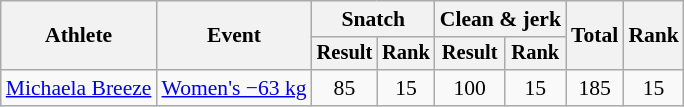<table class="wikitable" style="font-size:90%">
<tr>
<th rowspan="2">Athlete</th>
<th rowspan="2">Event</th>
<th colspan="2">Snatch</th>
<th colspan="2">Clean & jerk</th>
<th rowspan="2">Total</th>
<th rowspan="2">Rank</th>
</tr>
<tr style="font-size:95%">
<th>Result</th>
<th>Rank</th>
<th>Result</th>
<th>Rank</th>
</tr>
<tr align=center>
<td align=left><a href='#'>Michaela Breeze</a></td>
<td align=left><a href='#'>Women's −63 kg</a></td>
<td>85</td>
<td>15</td>
<td>100</td>
<td>15</td>
<td>185</td>
<td>15</td>
</tr>
</table>
